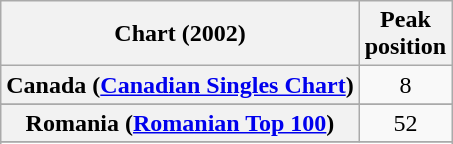<table class="wikitable sortable plainrowheaders" style="text-align:center">
<tr>
<th scope="col">Chart (2002)</th>
<th scope="col">Peak<br>position</th>
</tr>
<tr>
<th scope="row">Canada (<a href='#'>Canadian Singles Chart</a>)</th>
<td>8</td>
</tr>
<tr>
</tr>
<tr>
</tr>
<tr>
<th scope="row">Romania (<a href='#'>Romanian Top 100</a>)</th>
<td>52</td>
</tr>
<tr>
</tr>
<tr>
</tr>
</table>
